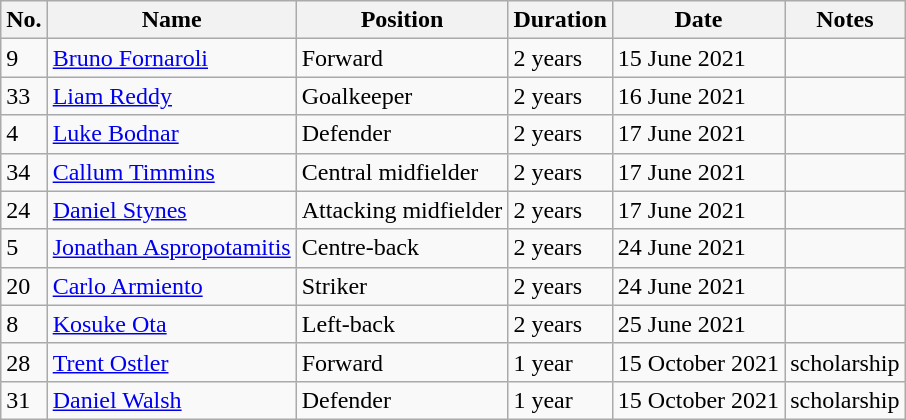<table class="wikitable">
<tr>
<th>No.</th>
<th>Name</th>
<th>Position</th>
<th>Duration</th>
<th>Date</th>
<th>Notes</th>
</tr>
<tr>
<td>9</td>
<td><a href='#'>Bruno Fornaroli</a></td>
<td>Forward</td>
<td>2 years</td>
<td>15 June 2021</td>
<td></td>
</tr>
<tr>
<td>33</td>
<td><a href='#'>Liam Reddy</a></td>
<td>Goalkeeper</td>
<td>2 years</td>
<td>16 June 2021</td>
<td></td>
</tr>
<tr>
<td>4</td>
<td><a href='#'>Luke Bodnar</a></td>
<td>Defender</td>
<td>2 years</td>
<td>17 June 2021</td>
<td></td>
</tr>
<tr>
<td>34</td>
<td><a href='#'>Callum Timmins</a></td>
<td>Central midfielder</td>
<td>2 years</td>
<td>17 June 2021</td>
<td></td>
</tr>
<tr>
<td>24</td>
<td><a href='#'>Daniel Stynes</a></td>
<td>Attacking midfielder</td>
<td>2 years</td>
<td>17 June 2021</td>
<td></td>
</tr>
<tr>
<td>5</td>
<td><a href='#'>Jonathan Aspropotamitis</a></td>
<td>Centre-back</td>
<td>2 years</td>
<td>24 June 2021</td>
<td></td>
</tr>
<tr>
<td>20</td>
<td><a href='#'>Carlo Armiento</a></td>
<td>Striker</td>
<td>2 years</td>
<td>24 June 2021</td>
<td></td>
</tr>
<tr>
<td>8</td>
<td> <a href='#'>Kosuke Ota</a></td>
<td>Left-back</td>
<td>2 years</td>
<td>25 June 2021</td>
<td></td>
</tr>
<tr>
<td>28</td>
<td><a href='#'>Trent Ostler</a></td>
<td>Forward</td>
<td>1 year</td>
<td>15 October 2021</td>
<td>scholarship</td>
</tr>
<tr>
<td>31</td>
<td><a href='#'>Daniel Walsh</a></td>
<td>Defender</td>
<td>1 year</td>
<td>15 October 2021</td>
<td>scholarship</td>
</tr>
</table>
